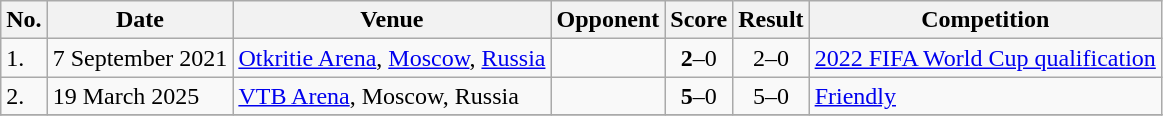<table class="wikitable">
<tr>
<th>No.</th>
<th>Date</th>
<th>Venue</th>
<th>Opponent</th>
<th>Score</th>
<th>Result</th>
<th>Competition</th>
</tr>
<tr>
<td>1.</td>
<td>7 September 2021</td>
<td><a href='#'>Otkritie Arena</a>, <a href='#'>Moscow</a>, <a href='#'>Russia</a></td>
<td></td>
<td align=center><strong>2</strong>–0</td>
<td align=center>2–0</td>
<td><a href='#'>2022 FIFA World Cup qualification</a></td>
</tr>
<tr>
<td>2.</td>
<td>19 March 2025</td>
<td><a href='#'>VTB Arena</a>, Moscow, Russia</td>
<td></td>
<td align=center><strong>5</strong>–0</td>
<td align=center>5–0</td>
<td><a href='#'>Friendly</a></td>
</tr>
<tr>
</tr>
</table>
